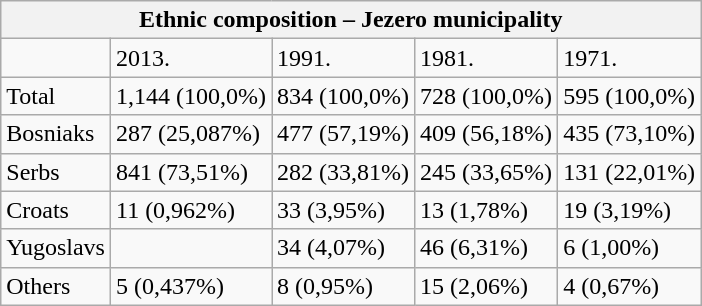<table class="wikitable">
<tr>
<th colspan="11">Ethnic composition – Jezero municipality</th>
</tr>
<tr>
<td></td>
<td>2013.</td>
<td>1991.</td>
<td>1981.</td>
<td>1971.</td>
</tr>
<tr>
<td>Total</td>
<td>1,144 (100,0%)</td>
<td>834 (100,0%)</td>
<td>728 (100,0%)</td>
<td>595 (100,0%)</td>
</tr>
<tr>
<td>Bosniaks</td>
<td>287 (25,087%)</td>
<td>477 (57,19%)</td>
<td>409 (56,18%)</td>
<td>435 (73,10%)</td>
</tr>
<tr>
<td>Serbs</td>
<td>841 (73,51%)</td>
<td>282 (33,81%)</td>
<td>245 (33,65%)</td>
<td>131 (22,01%)</td>
</tr>
<tr>
<td>Croats</td>
<td>11 (0,962%)</td>
<td>33 (3,95%)</td>
<td>13 (1,78%)</td>
<td>19 (3,19%)</td>
</tr>
<tr>
<td>Yugoslavs</td>
<td></td>
<td>34 (4,07%)</td>
<td>46 (6,31%)</td>
<td>6 (1,00%)</td>
</tr>
<tr>
<td>Others</td>
<td>5 (0,437%)</td>
<td>8 (0,95%)</td>
<td>15 (2,06%)</td>
<td>4 (0,67%)</td>
</tr>
</table>
